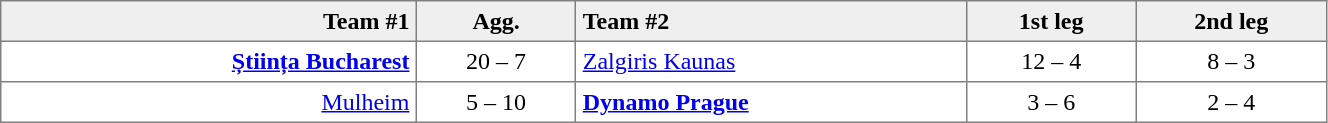<table border=1 cellspacing=0 cellpadding=4 style="border-collapse: collapse;" width=70%>
<tr bgcolor="efefef">
<th align=right>Team #1</th>
<th>Agg.</th>
<th align=left>Team #2</th>
<th>1st leg</th>
<th>2nd leg</th>
</tr>
<tr>
<td align=right><strong><a href='#'>Știința Bucharest</a></strong> </td>
<td align=center>20 – 7</td>
<td> <a href='#'>Zalgiris Kaunas</a></td>
<td align=center>12 – 4</td>
<td align=center>8 – 3</td>
</tr>
<tr>
<td align=right><a href='#'>Mulheim</a> </td>
<td align=center>5 – 10</td>
<td> <strong><a href='#'>Dynamo Prague</a></strong></td>
<td align=center>3 – 6</td>
<td align=center>2 – 4</td>
</tr>
</table>
